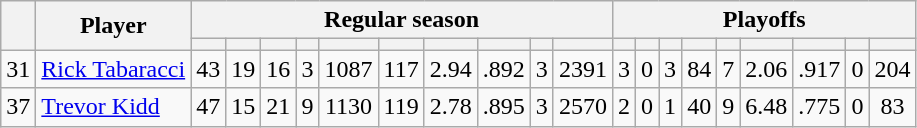<table class="wikitable plainrowheaders" style="text-align:center;">
<tr>
<th scope="col" rowspan="2"></th>
<th scope="col" rowspan="2">Player</th>
<th scope=colgroup colspan=10>Regular season</th>
<th scope=colgroup colspan=9>Playoffs</th>
</tr>
<tr>
<th scope="col"></th>
<th scope="col"></th>
<th scope="col"></th>
<th scope="col"></th>
<th scope="col"></th>
<th scope="col"></th>
<th scope="col"></th>
<th scope="col"></th>
<th scope="col"></th>
<th scope="col"></th>
<th scope="col"></th>
<th scope="col"></th>
<th scope="col"></th>
<th scope="col"></th>
<th scope="col"></th>
<th scope="col"></th>
<th scope="col"></th>
<th scope="col"></th>
<th scope="col"></th>
</tr>
<tr>
<td scope="row">31</td>
<td align="left"><a href='#'>Rick Tabaracci</a></td>
<td>43</td>
<td>19</td>
<td>16</td>
<td>3</td>
<td>1087</td>
<td>117</td>
<td>2.94</td>
<td>.892</td>
<td>3</td>
<td>2391</td>
<td>3</td>
<td>0</td>
<td>3</td>
<td>84</td>
<td>7</td>
<td>2.06</td>
<td>.917</td>
<td>0</td>
<td>204</td>
</tr>
<tr>
<td scope="row">37</td>
<td align="left"><a href='#'>Trevor Kidd</a></td>
<td>47</td>
<td>15</td>
<td>21</td>
<td>9</td>
<td>1130</td>
<td>119</td>
<td>2.78</td>
<td>.895</td>
<td>3</td>
<td>2570</td>
<td>2</td>
<td>0</td>
<td>1</td>
<td>40</td>
<td>9</td>
<td>6.48</td>
<td>.775</td>
<td>0</td>
<td>83</td>
</tr>
</table>
